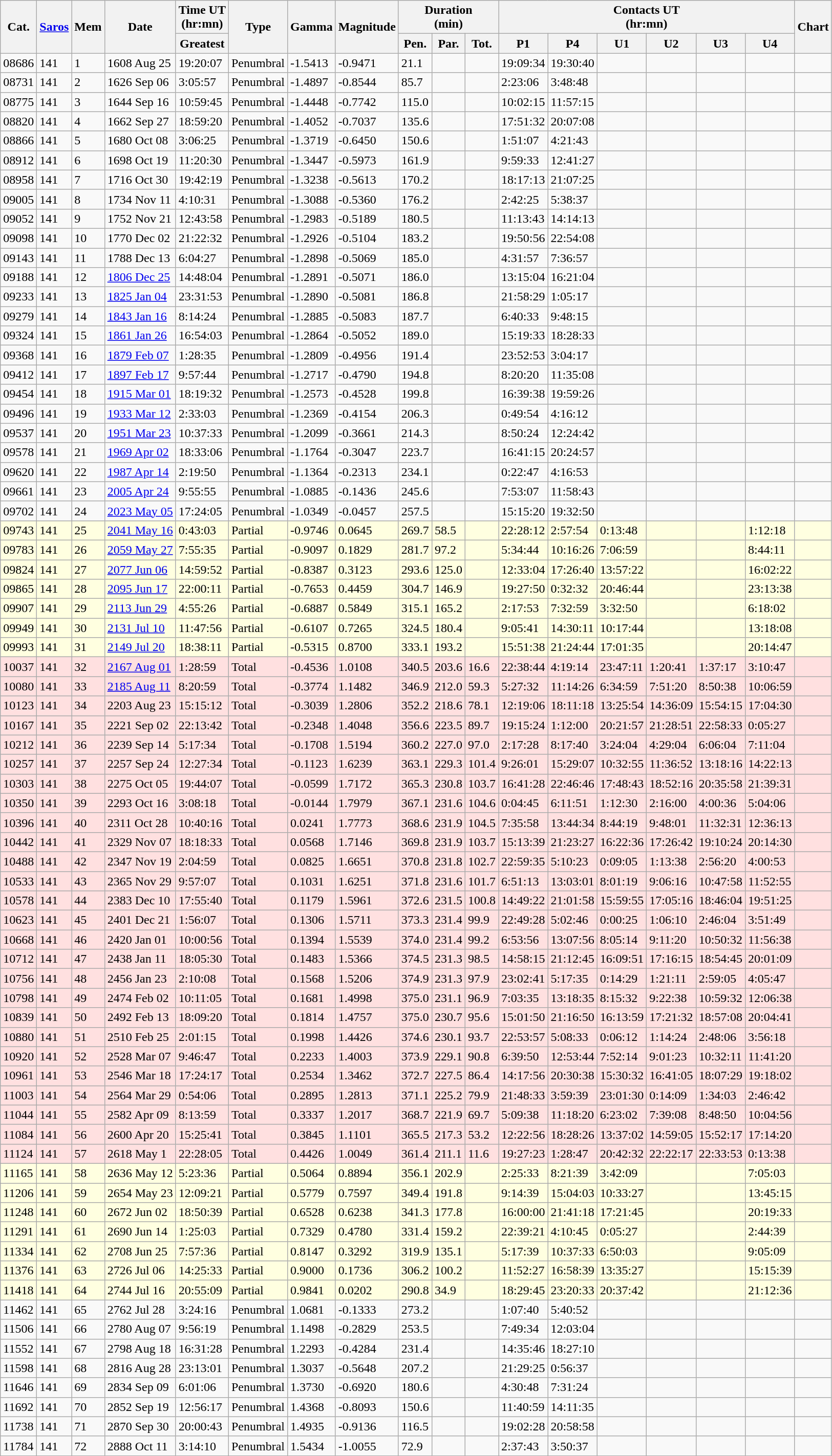<table class=wikitable>
<tr>
<th rowspan=2>Cat.</th>
<th rowspan=2><a href='#'>Saros</a></th>
<th rowspan=2>Mem</th>
<th rowspan=2>Date</th>
<th>Time UT<br>(hr:mn)</th>
<th rowspan=2>Type</th>
<th rowspan=2>Gamma</th>
<th rowspan=2>Magnitude</th>
<th colspan=3>Duration<br>(min)</th>
<th colspan=6>Contacts UT<br>(hr:mn)</th>
<th rowspan=2>Chart</th>
</tr>
<tr>
<th>Greatest</th>
<th>Pen.</th>
<th>Par.</th>
<th>Tot.</th>
<th>P1</th>
<th>P4</th>
<th>U1</th>
<th>U2</th>
<th>U3</th>
<th>U4</th>
</tr>
<tr>
<td>08686</td>
<td>141</td>
<td>1</td>
<td>1608 Aug 25</td>
<td>19:20:07</td>
<td>Penumbral</td>
<td>-1.5413</td>
<td>-0.9471</td>
<td>21.1</td>
<td></td>
<td></td>
<td>19:09:34</td>
<td>19:30:40</td>
<td></td>
<td></td>
<td></td>
<td></td>
<td></td>
</tr>
<tr>
<td>08731</td>
<td>141</td>
<td>2</td>
<td>1626 Sep 06</td>
<td>3:05:57</td>
<td>Penumbral</td>
<td>-1.4897</td>
<td>-0.8544</td>
<td>85.7</td>
<td></td>
<td></td>
<td>2:23:06</td>
<td>3:48:48</td>
<td></td>
<td></td>
<td></td>
<td></td>
<td></td>
</tr>
<tr>
<td>08775</td>
<td>141</td>
<td>3</td>
<td>1644 Sep 16</td>
<td>10:59:45</td>
<td>Penumbral</td>
<td>-1.4448</td>
<td>-0.7742</td>
<td>115.0</td>
<td></td>
<td></td>
<td>10:02:15</td>
<td>11:57:15</td>
<td></td>
<td></td>
<td></td>
<td></td>
<td></td>
</tr>
<tr>
<td>08820</td>
<td>141</td>
<td>4</td>
<td>1662 Sep 27</td>
<td>18:59:20</td>
<td>Penumbral</td>
<td>-1.4052</td>
<td>-0.7037</td>
<td>135.6</td>
<td></td>
<td></td>
<td>17:51:32</td>
<td>20:07:08</td>
<td></td>
<td></td>
<td></td>
<td></td>
<td></td>
</tr>
<tr>
<td>08866</td>
<td>141</td>
<td>5</td>
<td>1680 Oct 08</td>
<td>3:06:25</td>
<td>Penumbral</td>
<td>-1.3719</td>
<td>-0.6450</td>
<td>150.6</td>
<td></td>
<td></td>
<td>1:51:07</td>
<td>4:21:43</td>
<td></td>
<td></td>
<td></td>
<td></td>
<td></td>
</tr>
<tr>
<td>08912</td>
<td>141</td>
<td>6</td>
<td>1698 Oct 19</td>
<td>11:20:30</td>
<td>Penumbral</td>
<td>-1.3447</td>
<td>-0.5973</td>
<td>161.9</td>
<td></td>
<td></td>
<td>9:59:33</td>
<td>12:41:27</td>
<td></td>
<td></td>
<td></td>
<td></td>
<td></td>
</tr>
<tr>
<td>08958</td>
<td>141</td>
<td>7</td>
<td>1716 Oct 30</td>
<td>19:42:19</td>
<td>Penumbral</td>
<td>-1.3238</td>
<td>-0.5613</td>
<td>170.2</td>
<td></td>
<td></td>
<td>18:17:13</td>
<td>21:07:25</td>
<td></td>
<td></td>
<td></td>
<td></td>
<td></td>
</tr>
<tr>
<td>09005</td>
<td>141</td>
<td>8</td>
<td>1734 Nov 11</td>
<td>4:10:31</td>
<td>Penumbral</td>
<td>-1.3088</td>
<td>-0.5360</td>
<td>176.2</td>
<td></td>
<td></td>
<td>2:42:25</td>
<td>5:38:37</td>
<td></td>
<td></td>
<td></td>
<td></td>
<td></td>
</tr>
<tr>
<td>09052</td>
<td>141</td>
<td>9</td>
<td>1752 Nov 21</td>
<td>12:43:58</td>
<td>Penumbral</td>
<td>-1.2983</td>
<td>-0.5189</td>
<td>180.5</td>
<td></td>
<td></td>
<td>11:13:43</td>
<td>14:14:13</td>
<td></td>
<td></td>
<td></td>
<td></td>
<td></td>
</tr>
<tr>
<td>09098</td>
<td>141</td>
<td>10</td>
<td>1770 Dec 02</td>
<td>21:22:32</td>
<td>Penumbral</td>
<td>-1.2926</td>
<td>-0.5104</td>
<td>183.2</td>
<td></td>
<td></td>
<td>19:50:56</td>
<td>22:54:08</td>
<td></td>
<td></td>
<td></td>
<td></td>
<td></td>
</tr>
<tr>
<td>09143</td>
<td>141</td>
<td>11</td>
<td>1788 Dec 13</td>
<td>6:04:27</td>
<td>Penumbral</td>
<td>-1.2898</td>
<td>-0.5069</td>
<td>185.0</td>
<td></td>
<td></td>
<td>4:31:57</td>
<td>7:36:57</td>
<td></td>
<td></td>
<td></td>
<td></td>
<td></td>
</tr>
<tr>
<td>09188</td>
<td>141</td>
<td>12</td>
<td><a href='#'>1806 Dec 25</a></td>
<td>14:48:04</td>
<td>Penumbral</td>
<td>-1.2891</td>
<td>-0.5071</td>
<td>186.0</td>
<td></td>
<td></td>
<td>13:15:04</td>
<td>16:21:04</td>
<td></td>
<td></td>
<td></td>
<td></td>
<td></td>
</tr>
<tr>
<td>09233</td>
<td>141</td>
<td>13</td>
<td><a href='#'>1825 Jan 04</a></td>
<td>23:31:53</td>
<td>Penumbral</td>
<td>-1.2890</td>
<td>-0.5081</td>
<td>186.8</td>
<td></td>
<td></td>
<td>21:58:29</td>
<td>1:05:17</td>
<td></td>
<td></td>
<td></td>
<td></td>
<td></td>
</tr>
<tr>
<td>09279</td>
<td>141</td>
<td>14</td>
<td><a href='#'>1843 Jan 16</a></td>
<td>8:14:24</td>
<td>Penumbral</td>
<td>-1.2885</td>
<td>-0.5083</td>
<td>187.7</td>
<td></td>
<td></td>
<td>6:40:33</td>
<td>9:48:15</td>
<td></td>
<td></td>
<td></td>
<td></td>
<td></td>
</tr>
<tr>
<td>09324</td>
<td>141</td>
<td>15</td>
<td><a href='#'>1861 Jan 26</a></td>
<td>16:54:03</td>
<td>Penumbral</td>
<td>-1.2864</td>
<td>-0.5052</td>
<td>189.0</td>
<td></td>
<td></td>
<td>15:19:33</td>
<td>18:28:33</td>
<td></td>
<td></td>
<td></td>
<td></td>
<td></td>
</tr>
<tr>
<td>09368</td>
<td>141</td>
<td>16</td>
<td><a href='#'>1879 Feb 07</a></td>
<td>1:28:35</td>
<td>Penumbral</td>
<td>-1.2809</td>
<td>-0.4956</td>
<td>191.4</td>
<td></td>
<td></td>
<td>23:52:53</td>
<td>3:04:17</td>
<td></td>
<td></td>
<td></td>
<td></td>
<td></td>
</tr>
<tr>
<td>09412</td>
<td>141</td>
<td>17</td>
<td><a href='#'>1897 Feb 17</a></td>
<td>9:57:44</td>
<td>Penumbral</td>
<td>-1.2717</td>
<td>-0.4790</td>
<td>194.8</td>
<td></td>
<td></td>
<td>8:20:20</td>
<td>11:35:08</td>
<td></td>
<td></td>
<td></td>
<td></td>
<td></td>
</tr>
<tr>
<td>09454</td>
<td>141</td>
<td>18</td>
<td><a href='#'>1915 Mar 01</a></td>
<td>18:19:32</td>
<td>Penumbral</td>
<td>-1.2573</td>
<td>-0.4528</td>
<td>199.8</td>
<td></td>
<td></td>
<td>16:39:38</td>
<td>19:59:26</td>
<td></td>
<td></td>
<td></td>
<td></td>
<td></td>
</tr>
<tr>
<td>09496</td>
<td>141</td>
<td>19</td>
<td><a href='#'>1933 Mar 12</a></td>
<td>2:33:03</td>
<td>Penumbral</td>
<td>-1.2369</td>
<td>-0.4154</td>
<td>206.3</td>
<td></td>
<td></td>
<td>0:49:54</td>
<td>4:16:12</td>
<td></td>
<td></td>
<td></td>
<td></td>
<td></td>
</tr>
<tr>
<td>09537</td>
<td>141</td>
<td>20</td>
<td><a href='#'>1951 Mar 23</a></td>
<td>10:37:33</td>
<td>Penumbral</td>
<td>-1.2099</td>
<td>-0.3661</td>
<td>214.3</td>
<td></td>
<td></td>
<td>8:50:24</td>
<td>12:24:42</td>
<td></td>
<td></td>
<td></td>
<td></td>
<td></td>
</tr>
<tr>
<td>09578</td>
<td>141</td>
<td>21</td>
<td><a href='#'>1969 Apr 02</a></td>
<td>18:33:06</td>
<td>Penumbral</td>
<td>-1.1764</td>
<td>-0.3047</td>
<td>223.7</td>
<td></td>
<td></td>
<td>16:41:15</td>
<td>20:24:57</td>
<td></td>
<td></td>
<td></td>
<td></td>
<td></td>
</tr>
<tr>
<td>09620</td>
<td>141</td>
<td>22</td>
<td><a href='#'>1987 Apr 14</a></td>
<td>2:19:50</td>
<td>Penumbral</td>
<td>-1.1364</td>
<td>-0.2313</td>
<td>234.1</td>
<td></td>
<td></td>
<td>0:22:47</td>
<td>4:16:53</td>
<td></td>
<td></td>
<td></td>
<td></td>
<td></td>
</tr>
<tr>
<td>09661</td>
<td>141</td>
<td>23</td>
<td><a href='#'>2005 Apr 24</a></td>
<td>9:55:55</td>
<td>Penumbral</td>
<td>-1.0885</td>
<td>-0.1436</td>
<td>245.6</td>
<td></td>
<td></td>
<td>7:53:07</td>
<td>11:58:43</td>
<td></td>
<td></td>
<td></td>
<td></td>
<td></td>
</tr>
<tr>
<td>09702</td>
<td>141</td>
<td>24</td>
<td><a href='#'>2023 May 05</a></td>
<td>17:24:05</td>
<td>Penumbral</td>
<td>-1.0349</td>
<td>-0.0457</td>
<td>257.5</td>
<td></td>
<td></td>
<td>15:15:20</td>
<td>19:32:50</td>
<td></td>
<td></td>
<td></td>
<td></td>
<td></td>
</tr>
<tr bgcolor=#ffffe0>
<td>09743</td>
<td>141</td>
<td>25</td>
<td><a href='#'>2041 May 16</a></td>
<td>0:43:03</td>
<td>Partial</td>
<td>-0.9746</td>
<td>0.0645</td>
<td>269.7</td>
<td>58.5</td>
<td></td>
<td>22:28:12</td>
<td>2:57:54</td>
<td>0:13:48</td>
<td></td>
<td></td>
<td>1:12:18</td>
<td></td>
</tr>
<tr bgcolor=#ffffe0>
<td>09783</td>
<td>141</td>
<td>26</td>
<td><a href='#'>2059 May 27</a></td>
<td>7:55:35</td>
<td>Partial</td>
<td>-0.9097</td>
<td>0.1829</td>
<td>281.7</td>
<td>97.2</td>
<td></td>
<td>5:34:44</td>
<td>10:16:26</td>
<td>7:06:59</td>
<td></td>
<td></td>
<td>8:44:11</td>
<td></td>
</tr>
<tr bgcolor=#ffffe0>
<td>09824</td>
<td>141</td>
<td>27</td>
<td><a href='#'>2077 Jun 06</a></td>
<td>14:59:52</td>
<td>Partial</td>
<td>-0.8387</td>
<td>0.3123</td>
<td>293.6</td>
<td>125.0</td>
<td></td>
<td>12:33:04</td>
<td>17:26:40</td>
<td>13:57:22</td>
<td></td>
<td></td>
<td>16:02:22</td>
<td></td>
</tr>
<tr bgcolor=#ffffe0>
<td>09865</td>
<td>141</td>
<td>28</td>
<td><a href='#'>2095 Jun 17</a></td>
<td>22:00:11</td>
<td>Partial</td>
<td>-0.7653</td>
<td>0.4459</td>
<td>304.7</td>
<td>146.9</td>
<td></td>
<td>19:27:50</td>
<td>0:32:32</td>
<td>20:46:44</td>
<td></td>
<td></td>
<td>23:13:38</td>
<td></td>
</tr>
<tr bgcolor=#ffffe0>
<td>09907</td>
<td>141</td>
<td>29</td>
<td><a href='#'>2113 Jun 29</a></td>
<td>4:55:26</td>
<td>Partial</td>
<td>-0.6887</td>
<td>0.5849</td>
<td>315.1</td>
<td>165.2</td>
<td></td>
<td>2:17:53</td>
<td>7:32:59</td>
<td>3:32:50</td>
<td></td>
<td></td>
<td>6:18:02</td>
<td></td>
</tr>
<tr bgcolor=#ffffe0>
<td>09949</td>
<td>141</td>
<td>30</td>
<td><a href='#'>2131 Jul 10</a></td>
<td>11:47:56</td>
<td>Partial</td>
<td>-0.6107</td>
<td>0.7265</td>
<td>324.5</td>
<td>180.4</td>
<td></td>
<td>9:05:41</td>
<td>14:30:11</td>
<td>10:17:44</td>
<td></td>
<td></td>
<td>13:18:08</td>
<td></td>
</tr>
<tr bgcolor=#ffffe0>
<td>09993</td>
<td>141</td>
<td>31</td>
<td><a href='#'>2149 Jul 20</a></td>
<td>18:38:11</td>
<td>Partial</td>
<td>-0.5315</td>
<td>0.8700</td>
<td>333.1</td>
<td>193.2</td>
<td></td>
<td>15:51:38</td>
<td>21:24:44</td>
<td>17:01:35</td>
<td></td>
<td></td>
<td>20:14:47</td>
<td></td>
</tr>
<tr bgcolor=#ffe0e0>
<td>10037</td>
<td>141</td>
<td>32</td>
<td><a href='#'>2167 Aug 01</a></td>
<td>1:28:59</td>
<td>Total</td>
<td>-0.4536</td>
<td>1.0108</td>
<td>340.5</td>
<td>203.6</td>
<td>16.6</td>
<td>22:38:44</td>
<td>4:19:14</td>
<td>23:47:11</td>
<td>1:20:41</td>
<td>1:37:17</td>
<td>3:10:47</td>
<td></td>
</tr>
<tr bgcolor=#ffe0e0>
<td>10080</td>
<td>141</td>
<td>33</td>
<td><a href='#'>2185 Aug 11</a></td>
<td>8:20:59</td>
<td>Total</td>
<td>-0.3774</td>
<td>1.1482</td>
<td>346.9</td>
<td>212.0</td>
<td>59.3</td>
<td>5:27:32</td>
<td>11:14:26</td>
<td>6:34:59</td>
<td>7:51:20</td>
<td>8:50:38</td>
<td>10:06:59</td>
<td></td>
</tr>
<tr bgcolor=#ffe0e0>
<td>10123</td>
<td>141</td>
<td>34</td>
<td>2203 Aug 23</td>
<td>15:15:12</td>
<td>Total</td>
<td>-0.3039</td>
<td>1.2806</td>
<td>352.2</td>
<td>218.6</td>
<td>78.1</td>
<td>12:19:06</td>
<td>18:11:18</td>
<td>13:25:54</td>
<td>14:36:09</td>
<td>15:54:15</td>
<td>17:04:30</td>
<td></td>
</tr>
<tr bgcolor=#ffe0e0>
<td>10167</td>
<td>141</td>
<td>35</td>
<td>2221 Sep 02</td>
<td>22:13:42</td>
<td>Total</td>
<td>-0.2348</td>
<td>1.4048</td>
<td>356.6</td>
<td>223.5</td>
<td>89.7</td>
<td>19:15:24</td>
<td>1:12:00</td>
<td>20:21:57</td>
<td>21:28:51</td>
<td>22:58:33</td>
<td>0:05:27</td>
<td></td>
</tr>
<tr bgcolor=#ffe0e0>
<td>10212</td>
<td>141</td>
<td>36</td>
<td>2239 Sep 14</td>
<td>5:17:34</td>
<td>Total</td>
<td>-0.1708</td>
<td>1.5194</td>
<td>360.2</td>
<td>227.0</td>
<td>97.0</td>
<td>2:17:28</td>
<td>8:17:40</td>
<td>3:24:04</td>
<td>4:29:04</td>
<td>6:06:04</td>
<td>7:11:04</td>
<td></td>
</tr>
<tr bgcolor=#ffe0e0>
<td>10257</td>
<td>141</td>
<td>37</td>
<td>2257 Sep 24</td>
<td>12:27:34</td>
<td>Total</td>
<td>-0.1123</td>
<td>1.6239</td>
<td>363.1</td>
<td>229.3</td>
<td>101.4</td>
<td>9:26:01</td>
<td>15:29:07</td>
<td>10:32:55</td>
<td>11:36:52</td>
<td>13:18:16</td>
<td>14:22:13</td>
<td></td>
</tr>
<tr bgcolor=#ffe0e0>
<td>10303</td>
<td>141</td>
<td>38</td>
<td>2275 Oct 05</td>
<td>19:44:07</td>
<td>Total</td>
<td>-0.0599</td>
<td>1.7172</td>
<td>365.3</td>
<td>230.8</td>
<td>103.7</td>
<td>16:41:28</td>
<td>22:46:46</td>
<td>17:48:43</td>
<td>18:52:16</td>
<td>20:35:58</td>
<td>21:39:31</td>
<td></td>
</tr>
<tr bgcolor=#ffe0e0>
<td>10350</td>
<td>141</td>
<td>39</td>
<td>2293 Oct 16</td>
<td>3:08:18</td>
<td>Total</td>
<td>-0.0144</td>
<td>1.7979</td>
<td>367.1</td>
<td>231.6</td>
<td>104.6</td>
<td>0:04:45</td>
<td>6:11:51</td>
<td>1:12:30</td>
<td>2:16:00</td>
<td>4:00:36</td>
<td>5:04:06</td>
<td></td>
</tr>
<tr bgcolor=#ffe0e0>
<td>10396</td>
<td>141</td>
<td>40</td>
<td>2311 Oct 28</td>
<td>10:40:16</td>
<td>Total</td>
<td>0.0241</td>
<td>1.7773</td>
<td>368.6</td>
<td>231.9</td>
<td>104.5</td>
<td>7:35:58</td>
<td>13:44:34</td>
<td>8:44:19</td>
<td>9:48:01</td>
<td>11:32:31</td>
<td>12:36:13</td>
<td></td>
</tr>
<tr bgcolor=#ffe0e0>
<td>10442</td>
<td>141</td>
<td>41</td>
<td>2329 Nov 07</td>
<td>18:18:33</td>
<td>Total</td>
<td>0.0568</td>
<td>1.7146</td>
<td>369.8</td>
<td>231.9</td>
<td>103.7</td>
<td>15:13:39</td>
<td>21:23:27</td>
<td>16:22:36</td>
<td>17:26:42</td>
<td>19:10:24</td>
<td>20:14:30</td>
<td></td>
</tr>
<tr bgcolor=#ffe0e0>
<td>10488</td>
<td>141</td>
<td>42</td>
<td>2347 Nov 19</td>
<td>2:04:59</td>
<td>Total</td>
<td>0.0825</td>
<td>1.6651</td>
<td>370.8</td>
<td>231.8</td>
<td>102.7</td>
<td>22:59:35</td>
<td>5:10:23</td>
<td>0:09:05</td>
<td>1:13:38</td>
<td>2:56:20</td>
<td>4:00:53</td>
<td></td>
</tr>
<tr bgcolor=#ffe0e0>
<td>10533</td>
<td>141</td>
<td>43</td>
<td>2365 Nov 29</td>
<td>9:57:07</td>
<td>Total</td>
<td>0.1031</td>
<td>1.6251</td>
<td>371.8</td>
<td>231.6</td>
<td>101.7</td>
<td>6:51:13</td>
<td>13:03:01</td>
<td>8:01:19</td>
<td>9:06:16</td>
<td>10:47:58</td>
<td>11:52:55</td>
<td></td>
</tr>
<tr bgcolor=#ffe0e0>
<td>10578</td>
<td>141</td>
<td>44</td>
<td>2383 Dec 10</td>
<td>17:55:40</td>
<td>Total</td>
<td>0.1179</td>
<td>1.5961</td>
<td>372.6</td>
<td>231.5</td>
<td>100.8</td>
<td>14:49:22</td>
<td>21:01:58</td>
<td>15:59:55</td>
<td>17:05:16</td>
<td>18:46:04</td>
<td>19:51:25</td>
<td></td>
</tr>
<tr bgcolor=#ffe0e0>
<td>10623</td>
<td>141</td>
<td>45</td>
<td>2401 Dec 21</td>
<td>1:56:07</td>
<td>Total</td>
<td>0.1306</td>
<td>1.5711</td>
<td>373.3</td>
<td>231.4</td>
<td>99.9</td>
<td>22:49:28</td>
<td>5:02:46</td>
<td>0:00:25</td>
<td>1:06:10</td>
<td>2:46:04</td>
<td>3:51:49</td>
<td></td>
</tr>
<tr bgcolor=#ffe0e0>
<td>10668</td>
<td>141</td>
<td>46</td>
<td>2420 Jan 01</td>
<td>10:00:56</td>
<td>Total</td>
<td>0.1394</td>
<td>1.5539</td>
<td>374.0</td>
<td>231.4</td>
<td>99.2</td>
<td>6:53:56</td>
<td>13:07:56</td>
<td>8:05:14</td>
<td>9:11:20</td>
<td>10:50:32</td>
<td>11:56:38</td>
<td></td>
</tr>
<tr bgcolor=#ffe0e0>
<td>10712</td>
<td>141</td>
<td>47</td>
<td>2438 Jan 11</td>
<td>18:05:30</td>
<td>Total</td>
<td>0.1483</td>
<td>1.5366</td>
<td>374.5</td>
<td>231.3</td>
<td>98.5</td>
<td>14:58:15</td>
<td>21:12:45</td>
<td>16:09:51</td>
<td>17:16:15</td>
<td>18:54:45</td>
<td>20:01:09</td>
<td></td>
</tr>
<tr bgcolor=#ffe0e0>
<td>10756</td>
<td>141</td>
<td>48</td>
<td>2456 Jan 23</td>
<td>2:10:08</td>
<td>Total</td>
<td>0.1568</td>
<td>1.5206</td>
<td>374.9</td>
<td>231.3</td>
<td>97.9</td>
<td>23:02:41</td>
<td>5:17:35</td>
<td>0:14:29</td>
<td>1:21:11</td>
<td>2:59:05</td>
<td>4:05:47</td>
<td></td>
</tr>
<tr bgcolor=#ffe0e0>
<td>10798</td>
<td>141</td>
<td>49</td>
<td>2474 Feb 02</td>
<td>10:11:05</td>
<td>Total</td>
<td>0.1681</td>
<td>1.4998</td>
<td>375.0</td>
<td>231.1</td>
<td>96.9</td>
<td>7:03:35</td>
<td>13:18:35</td>
<td>8:15:32</td>
<td>9:22:38</td>
<td>10:59:32</td>
<td>12:06:38</td>
<td></td>
</tr>
<tr bgcolor=#ffe0e0>
<td>10839</td>
<td>141</td>
<td>50</td>
<td>2492 Feb 13</td>
<td>18:09:20</td>
<td>Total</td>
<td>0.1814</td>
<td>1.4757</td>
<td>375.0</td>
<td>230.7</td>
<td>95.6</td>
<td>15:01:50</td>
<td>21:16:50</td>
<td>16:13:59</td>
<td>17:21:32</td>
<td>18:57:08</td>
<td>20:04:41</td>
<td></td>
</tr>
<tr bgcolor=#ffe0e0>
<td>10880</td>
<td>141</td>
<td>51</td>
<td>2510 Feb 25</td>
<td>2:01:15</td>
<td>Total</td>
<td>0.1998</td>
<td>1.4426</td>
<td>374.6</td>
<td>230.1</td>
<td>93.7</td>
<td>22:53:57</td>
<td>5:08:33</td>
<td>0:06:12</td>
<td>1:14:24</td>
<td>2:48:06</td>
<td>3:56:18</td>
<td></td>
</tr>
<tr bgcolor=#ffe0e0>
<td>10920</td>
<td>141</td>
<td>52</td>
<td>2528 Mar 07</td>
<td>9:46:47</td>
<td>Total</td>
<td>0.2233</td>
<td>1.4003</td>
<td>373.9</td>
<td>229.1</td>
<td>90.8</td>
<td>6:39:50</td>
<td>12:53:44</td>
<td>7:52:14</td>
<td>9:01:23</td>
<td>10:32:11</td>
<td>11:41:20</td>
<td></td>
</tr>
<tr bgcolor=#ffe0e0>
<td>10961</td>
<td>141</td>
<td>53</td>
<td>2546 Mar 18</td>
<td>17:24:17</td>
<td>Total</td>
<td>0.2534</td>
<td>1.3462</td>
<td>372.7</td>
<td>227.5</td>
<td>86.4</td>
<td>14:17:56</td>
<td>20:30:38</td>
<td>15:30:32</td>
<td>16:41:05</td>
<td>18:07:29</td>
<td>19:18:02</td>
<td></td>
</tr>
<tr bgcolor=#ffe0e0>
<td>11003</td>
<td>141</td>
<td>54</td>
<td>2564 Mar 29</td>
<td>0:54:06</td>
<td>Total</td>
<td>0.2895</td>
<td>1.2813</td>
<td>371.1</td>
<td>225.2</td>
<td>79.9</td>
<td>21:48:33</td>
<td>3:59:39</td>
<td>23:01:30</td>
<td>0:14:09</td>
<td>1:34:03</td>
<td>2:46:42</td>
<td></td>
</tr>
<tr bgcolor=#ffe0e0>
<td>11044</td>
<td>141</td>
<td>55</td>
<td>2582 Apr 09</td>
<td>8:13:59</td>
<td>Total</td>
<td>0.3337</td>
<td>1.2017</td>
<td>368.7</td>
<td>221.9</td>
<td>69.7</td>
<td>5:09:38</td>
<td>11:18:20</td>
<td>6:23:02</td>
<td>7:39:08</td>
<td>8:48:50</td>
<td>10:04:56</td>
<td></td>
</tr>
<tr bgcolor=#ffe0e0>
<td>11084</td>
<td>141</td>
<td>56</td>
<td>2600 Apr 20</td>
<td>15:25:41</td>
<td>Total</td>
<td>0.3845</td>
<td>1.1101</td>
<td>365.5</td>
<td>217.3</td>
<td>53.2</td>
<td>12:22:56</td>
<td>18:28:26</td>
<td>13:37:02</td>
<td>14:59:05</td>
<td>15:52:17</td>
<td>17:14:20</td>
<td></td>
</tr>
<tr bgcolor=#ffe0e0>
<td>11124</td>
<td>141</td>
<td>57</td>
<td>2618 May 1</td>
<td>22:28:05</td>
<td>Total</td>
<td>0.4426</td>
<td>1.0049</td>
<td>361.4</td>
<td>211.1</td>
<td>11.6</td>
<td>19:27:23</td>
<td>1:28:47</td>
<td>20:42:32</td>
<td>22:22:17</td>
<td>22:33:53</td>
<td>0:13:38</td>
<td></td>
</tr>
<tr bgcolor=#ffffe0>
<td>11165</td>
<td>141</td>
<td>58</td>
<td>2636 May 12</td>
<td>5:23:36</td>
<td>Partial</td>
<td>0.5064</td>
<td>0.8894</td>
<td>356.1</td>
<td>202.9</td>
<td></td>
<td>2:25:33</td>
<td>8:21:39</td>
<td>3:42:09</td>
<td></td>
<td></td>
<td>7:05:03</td>
<td></td>
</tr>
<tr bgcolor=#ffffe0>
<td>11206</td>
<td>141</td>
<td>59</td>
<td>2654 May 23</td>
<td>12:09:21</td>
<td>Partial</td>
<td>0.5779</td>
<td>0.7597</td>
<td>349.4</td>
<td>191.8</td>
<td></td>
<td>9:14:39</td>
<td>15:04:03</td>
<td>10:33:27</td>
<td></td>
<td></td>
<td>13:45:15</td>
<td></td>
</tr>
<tr bgcolor=#ffffe0>
<td>11248</td>
<td>141</td>
<td>60</td>
<td>2672 Jun 02</td>
<td>18:50:39</td>
<td>Partial</td>
<td>0.6528</td>
<td>0.6238</td>
<td>341.3</td>
<td>177.8</td>
<td></td>
<td>16:00:00</td>
<td>21:41:18</td>
<td>17:21:45</td>
<td></td>
<td></td>
<td>20:19:33</td>
<td></td>
</tr>
<tr bgcolor=#ffffe0>
<td>11291</td>
<td>141</td>
<td>61</td>
<td>2690 Jun 14</td>
<td>1:25:03</td>
<td>Partial</td>
<td>0.7329</td>
<td>0.4780</td>
<td>331.4</td>
<td>159.2</td>
<td></td>
<td>22:39:21</td>
<td>4:10:45</td>
<td>0:05:27</td>
<td></td>
<td></td>
<td>2:44:39</td>
<td></td>
</tr>
<tr bgcolor=#ffffe0>
<td>11334</td>
<td>141</td>
<td>62</td>
<td>2708 Jun 25</td>
<td>7:57:36</td>
<td>Partial</td>
<td>0.8147</td>
<td>0.3292</td>
<td>319.9</td>
<td>135.1</td>
<td></td>
<td>5:17:39</td>
<td>10:37:33</td>
<td>6:50:03</td>
<td></td>
<td></td>
<td>9:05:09</td>
<td></td>
</tr>
<tr bgcolor=#ffffe0>
<td>11376</td>
<td>141</td>
<td>63</td>
<td>2726 Jul 06</td>
<td>14:25:33</td>
<td>Partial</td>
<td>0.9000</td>
<td>0.1736</td>
<td>306.2</td>
<td>100.2</td>
<td></td>
<td>11:52:27</td>
<td>16:58:39</td>
<td>13:35:27</td>
<td></td>
<td></td>
<td>15:15:39</td>
<td></td>
</tr>
<tr bgcolor=#ffffe0>
<td>11418</td>
<td>141</td>
<td>64</td>
<td>2744 Jul 16</td>
<td>20:55:09</td>
<td>Partial</td>
<td>0.9841</td>
<td>0.0202</td>
<td>290.8</td>
<td>34.9</td>
<td></td>
<td>18:29:45</td>
<td>23:20:33</td>
<td>20:37:42</td>
<td></td>
<td></td>
<td>21:12:36</td>
<td></td>
</tr>
<tr>
<td>11462</td>
<td>141</td>
<td>65</td>
<td>2762 Jul 28</td>
<td>3:24:16</td>
<td>Penumbral</td>
<td>1.0681</td>
<td>-0.1333</td>
<td>273.2</td>
<td></td>
<td></td>
<td>1:07:40</td>
<td>5:40:52</td>
<td></td>
<td></td>
<td></td>
<td></td>
<td></td>
</tr>
<tr>
<td>11506</td>
<td>141</td>
<td>66</td>
<td>2780 Aug 07</td>
<td>9:56:19</td>
<td>Penumbral</td>
<td>1.1498</td>
<td>-0.2829</td>
<td>253.5</td>
<td></td>
<td></td>
<td>7:49:34</td>
<td>12:03:04</td>
<td></td>
<td></td>
<td></td>
<td></td>
<td></td>
</tr>
<tr>
<td>11552</td>
<td>141</td>
<td>67</td>
<td>2798 Aug 18</td>
<td>16:31:28</td>
<td>Penumbral</td>
<td>1.2293</td>
<td>-0.4284</td>
<td>231.4</td>
<td></td>
<td></td>
<td>14:35:46</td>
<td>18:27:10</td>
<td></td>
<td></td>
<td></td>
<td></td>
<td></td>
</tr>
<tr>
<td>11598</td>
<td>141</td>
<td>68</td>
<td>2816 Aug 28</td>
<td>23:13:01</td>
<td>Penumbral</td>
<td>1.3037</td>
<td>-0.5648</td>
<td>207.2</td>
<td></td>
<td></td>
<td>21:29:25</td>
<td>0:56:37</td>
<td></td>
<td></td>
<td></td>
<td></td>
<td></td>
</tr>
<tr>
<td>11646</td>
<td>141</td>
<td>69</td>
<td>2834 Sep 09</td>
<td>6:01:06</td>
<td>Penumbral</td>
<td>1.3730</td>
<td>-0.6920</td>
<td>180.6</td>
<td></td>
<td></td>
<td>4:30:48</td>
<td>7:31:24</td>
<td></td>
<td></td>
<td></td>
<td></td>
<td></td>
</tr>
<tr>
<td>11692</td>
<td>141</td>
<td>70</td>
<td>2852 Sep 19</td>
<td>12:56:17</td>
<td>Penumbral</td>
<td>1.4368</td>
<td>-0.8093</td>
<td>150.6</td>
<td></td>
<td></td>
<td>11:40:59</td>
<td>14:11:35</td>
<td></td>
<td></td>
<td></td>
<td></td>
<td></td>
</tr>
<tr>
<td>11738</td>
<td>141</td>
<td>71</td>
<td>2870 Sep 30</td>
<td>20:00:43</td>
<td>Penumbral</td>
<td>1.4935</td>
<td>-0.9136</td>
<td>116.5</td>
<td></td>
<td></td>
<td>19:02:28</td>
<td>20:58:58</td>
<td></td>
<td></td>
<td></td>
<td></td>
<td></td>
</tr>
<tr>
<td>11784</td>
<td>141</td>
<td>72</td>
<td>2888 Oct 11</td>
<td>3:14:10</td>
<td>Penumbral</td>
<td>1.5434</td>
<td>-1.0055</td>
<td>72.9</td>
<td></td>
<td></td>
<td>2:37:43</td>
<td>3:50:37</td>
<td></td>
<td></td>
<td></td>
<td></td>
<td></td>
</tr>
</table>
